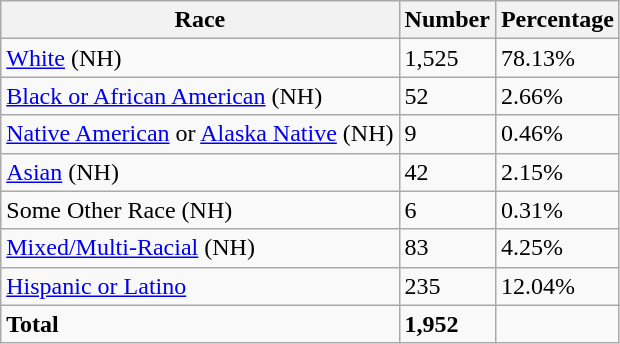<table class="wikitable">
<tr>
<th>Race</th>
<th>Number</th>
<th>Percentage</th>
</tr>
<tr>
<td><a href='#'>White</a> (NH)</td>
<td>1,525</td>
<td>78.13%</td>
</tr>
<tr>
<td><a href='#'>Black or African American</a> (NH)</td>
<td>52</td>
<td>2.66%</td>
</tr>
<tr>
<td><a href='#'>Native American</a> or <a href='#'>Alaska Native</a> (NH)</td>
<td>9</td>
<td>0.46%</td>
</tr>
<tr>
<td><a href='#'>Asian</a> (NH)</td>
<td>42</td>
<td>2.15%</td>
</tr>
<tr>
<td>Some Other Race (NH)</td>
<td>6</td>
<td>0.31%</td>
</tr>
<tr>
<td><a href='#'>Mixed/Multi-Racial</a> (NH)</td>
<td>83</td>
<td>4.25%</td>
</tr>
<tr>
<td><a href='#'>Hispanic or Latino</a></td>
<td>235</td>
<td>12.04%</td>
</tr>
<tr>
<td><strong>Total</strong></td>
<td><strong>1,952</strong></td>
<td></td>
</tr>
</table>
